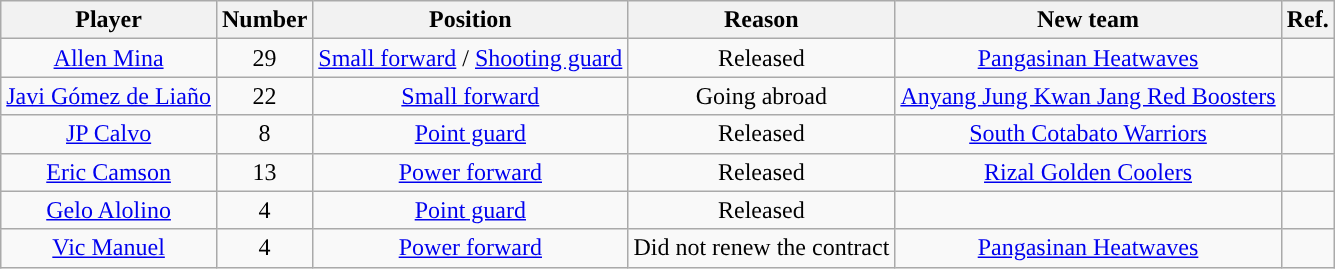<table class="wikitable sortable sortable">
<tr>
<th>Player</th>
<th>Number</th>
<th>Position</th>
<th>Reason</th>
<th>New team</th>
<th>Ref.</th>
</tr>
<tr style="text-align: center">
<td><a href='#'>Allen Mina</a></td>
<td>29</td>
<td><a href='#'>Small forward</a> / <a href='#'>Shooting guard</a></td>
<td>Released</td>
<td><a href='#'>Pangasinan Heatwaves</a> </td>
<td></td>
</tr>
<tr style="text-align: center">
<td><a href='#'>Javi Gómez de Liaño</a></td>
<td>22</td>
<td><a href='#'>Small forward</a></td>
<td>Going abroad</td>
<td><a href='#'>Anyang Jung Kwan Jang Red Boosters</a> </td>
<td></td>
</tr>
<tr style="text-align: center">
<td><a href='#'>JP Calvo</a></td>
<td>8</td>
<td><a href='#'>Point guard</a></td>
<td>Released</td>
<td><a href='#'>South Cotabato Warriors</a> </td>
<td></td>
</tr>
<tr style="text-align: center">
<td><a href='#'>Eric Camson</a></td>
<td>13</td>
<td><a href='#'>Power forward</a></td>
<td>Released</td>
<td><a href='#'>Rizal Golden Coolers</a> </td>
<td></td>
</tr>
<tr style="text-align: center">
<td><a href='#'>Gelo Alolino</a></td>
<td>4</td>
<td><a href='#'>Point guard</a></td>
<td>Released</td>
<td></td>
<td></td>
</tr>
<tr style="text-align: center">
<td><a href='#'>Vic Manuel</a></td>
<td>4</td>
<td><a href='#'>Power forward</a></td>
<td>Did not renew the contract</td>
<td><a href='#'>Pangasinan Heatwaves</a> </td>
<td></td>
</tr>
</table>
